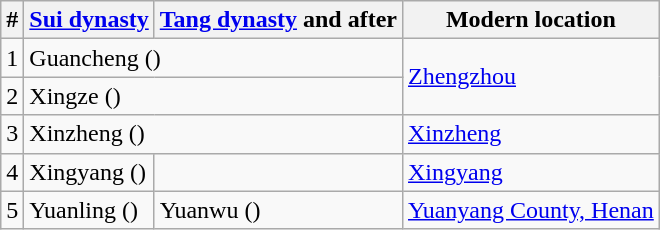<table class="wikitable">
<tr>
<th>#</th>
<th><a href='#'>Sui dynasty</a></th>
<th><a href='#'>Tang dynasty</a> and after</th>
<th>Modern location</th>
</tr>
<tr>
<td>1</td>
<td colspan=2>Guancheng ()</td>
<td rowspan=2><a href='#'>Zhengzhou</a></td>
</tr>
<tr>
<td>2</td>
<td colspan=2>Xingze ()</td>
</tr>
<tr>
<td>3</td>
<td colspan=2>Xinzheng ()</td>
<td><a href='#'>Xinzheng</a></td>
</tr>
<tr>
<td>4</td>
<td>Xingyang ()</td>
<td></td>
<td><a href='#'>Xingyang</a></td>
</tr>
<tr>
<td>5</td>
<td>Yuanling ()</td>
<td>Yuanwu ()</td>
<td><a href='#'>Yuanyang County, Henan</a></td>
</tr>
</table>
